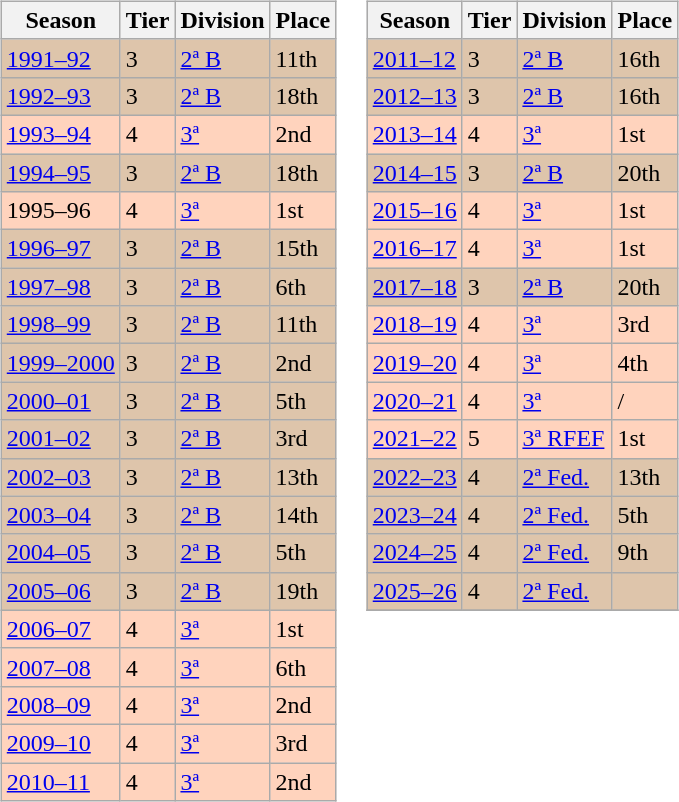<table>
<tr>
<td valign="top" width=0%><br><table class="wikitable">
<tr style="background:#f0f6fa;">
<th>Season</th>
<th>Tier</th>
<th>Division</th>
<th>Place</th>
</tr>
<tr>
<td style="background:#DEC5AB;"><a href='#'>1991–92</a></td>
<td style="background:#DEC5AB;">3</td>
<td style="background:#DEC5AB;"><a href='#'>2ª B</a></td>
<td style="background:#DEC5AB;">11th</td>
</tr>
<tr>
<td style="background:#DEC5AB;"><a href='#'>1992–93</a></td>
<td style="background:#DEC5AB;">3</td>
<td style="background:#DEC5AB;"><a href='#'>2ª B</a></td>
<td style="background:#DEC5AB;">18th</td>
</tr>
<tr>
<td style="background:#FFD3BD;"><a href='#'>1993–94</a></td>
<td style="background:#FFD3BD;">4</td>
<td style="background:#FFD3BD;"><a href='#'>3ª</a></td>
<td style="background:#FFD3BD;">2nd</td>
</tr>
<tr>
<td style="background:#DEC5AB;"><a href='#'>1994–95</a></td>
<td style="background:#DEC5AB;">3</td>
<td style="background:#DEC5AB;"><a href='#'>2ª B</a></td>
<td style="background:#DEC5AB;">18th</td>
</tr>
<tr>
<td style="background:#FFD3BD;">1995–96</td>
<td style="background:#FFD3BD;">4</td>
<td style="background:#FFD3BD;"><a href='#'>3ª</a></td>
<td style="background:#FFD3BD;">1st</td>
</tr>
<tr>
<td style="background:#DEC5AB;"><a href='#'>1996–97</a></td>
<td style="background:#DEC5AB;">3</td>
<td style="background:#DEC5AB;"><a href='#'>2ª B</a></td>
<td style="background:#DEC5AB;">15th</td>
</tr>
<tr>
<td style="background:#DEC5AB;"><a href='#'>1997–98</a></td>
<td style="background:#DEC5AB;">3</td>
<td style="background:#DEC5AB;"><a href='#'>2ª B</a></td>
<td style="background:#DEC5AB;">6th</td>
</tr>
<tr>
<td style="background:#DEC5AB;"><a href='#'>1998–99</a></td>
<td style="background:#DEC5AB;">3</td>
<td style="background:#DEC5AB;"><a href='#'>2ª B</a></td>
<td style="background:#DEC5AB;">11th</td>
</tr>
<tr>
<td style="background:#DEC5AB;"><a href='#'>1999–2000</a></td>
<td style="background:#DEC5AB;">3</td>
<td style="background:#DEC5AB;"><a href='#'>2ª B</a></td>
<td style="background:#DEC5AB;">2nd</td>
</tr>
<tr>
<td style="background:#DEC5AB;"><a href='#'>2000–01</a></td>
<td style="background:#DEC5AB;">3</td>
<td style="background:#DEC5AB;"><a href='#'>2ª B</a></td>
<td style="background:#DEC5AB;">5th</td>
</tr>
<tr>
<td style="background:#DEC5AB;"><a href='#'>2001–02</a></td>
<td style="background:#DEC5AB;">3</td>
<td style="background:#DEC5AB;"><a href='#'>2ª B</a></td>
<td style="background:#DEC5AB;">3rd</td>
</tr>
<tr>
<td style="background:#DEC5AB;"><a href='#'>2002–03</a></td>
<td style="background:#DEC5AB;">3</td>
<td style="background:#DEC5AB;"><a href='#'>2ª B</a></td>
<td style="background:#DEC5AB;">13th</td>
</tr>
<tr>
<td style="background:#DEC5AB;"><a href='#'>2003–04</a></td>
<td style="background:#DEC5AB;">3</td>
<td style="background:#DEC5AB;"><a href='#'>2ª B</a></td>
<td style="background:#DEC5AB;">14th</td>
</tr>
<tr>
<td style="background:#DEC5AB;"><a href='#'>2004–05</a></td>
<td style="background:#DEC5AB;">3</td>
<td style="background:#DEC5AB;"><a href='#'>2ª B</a></td>
<td style="background:#DEC5AB;">5th</td>
</tr>
<tr>
<td style="background:#DEC5AB;"><a href='#'>2005–06</a></td>
<td style="background:#DEC5AB;">3</td>
<td style="background:#DEC5AB;"><a href='#'>2ª B</a></td>
<td style="background:#DEC5AB;">19th</td>
</tr>
<tr>
<td style="background:#FFD3BD;"><a href='#'>2006–07</a></td>
<td style="background:#FFD3BD;">4</td>
<td style="background:#FFD3BD;"><a href='#'>3ª</a></td>
<td style="background:#FFD3BD;">1st</td>
</tr>
<tr>
<td style="background:#FFD3BD;"><a href='#'>2007–08</a></td>
<td style="background:#FFD3BD;">4</td>
<td style="background:#FFD3BD;"><a href='#'>3ª</a></td>
<td style="background:#FFD3BD;">6th</td>
</tr>
<tr>
<td style="background:#FFD3BD;"><a href='#'>2008–09</a></td>
<td style="background:#FFD3BD;">4</td>
<td style="background:#FFD3BD;"><a href='#'>3ª</a></td>
<td style="background:#FFD3BD;">2nd</td>
</tr>
<tr>
<td style="background:#FFD3BD;"><a href='#'>2009–10</a></td>
<td style="background:#FFD3BD;">4</td>
<td style="background:#FFD3BD;"><a href='#'>3ª</a></td>
<td style="background:#FFD3BD;">3rd</td>
</tr>
<tr>
<td style="background:#FFD3BD;"><a href='#'>2010–11</a></td>
<td style="background:#FFD3BD;">4</td>
<td style="background:#FFD3BD;"><a href='#'>3ª</a></td>
<td style="background:#FFD3BD;">2nd</td>
</tr>
</table>
</td>
<td valign="top" width=0%><br><table class="wikitable">
<tr style="background:#f0f6fa;">
<th>Season</th>
<th>Tier</th>
<th>Division</th>
<th>Place</th>
</tr>
<tr>
<td style="background:#DEC5AB;"><a href='#'>2011–12</a></td>
<td style="background:#DEC5AB;">3</td>
<td style="background:#DEC5AB;"><a href='#'>2ª B</a></td>
<td style="background:#DEC5AB;">16th</td>
</tr>
<tr>
<td style="background:#DEC5AB;"><a href='#'>2012–13</a></td>
<td style="background:#DEC5AB;">3</td>
<td style="background:#DEC5AB;"><a href='#'>2ª B</a></td>
<td style="background:#DEC5AB;">16th</td>
</tr>
<tr>
<td style="background:#FFD3BD;"><a href='#'>2013–14</a></td>
<td style="background:#FFD3BD;">4</td>
<td style="background:#FFD3BD;"><a href='#'>3ª</a></td>
<td style="background:#FFD3BD;">1st</td>
</tr>
<tr>
<td style="background:#DEC5AB;"><a href='#'>2014–15</a></td>
<td style="background:#DEC5AB;">3</td>
<td style="background:#DEC5AB;"><a href='#'>2ª B</a></td>
<td style="background:#DEC5AB;">20th</td>
</tr>
<tr>
<td style="background:#FFD3BD;"><a href='#'>2015–16</a></td>
<td style="background:#FFD3BD;">4</td>
<td style="background:#FFD3BD;"><a href='#'>3ª</a></td>
<td style="background:#FFD3BD;">1st</td>
</tr>
<tr>
<td style="background:#FFD3BD;"><a href='#'>2016–17</a></td>
<td style="background:#FFD3BD;">4</td>
<td style="background:#FFD3BD;"><a href='#'>3ª</a></td>
<td style="background:#FFD3BD;">1st</td>
</tr>
<tr>
<td style="background:#DEC5AB;"><a href='#'>2017–18</a></td>
<td style="background:#DEC5AB;">3</td>
<td style="background:#DEC5AB;"><a href='#'>2ª B</a></td>
<td style="background:#DEC5AB;">20th</td>
</tr>
<tr>
<td style="background:#FFD3BD;"><a href='#'>2018–19</a></td>
<td style="background:#FFD3BD;">4</td>
<td style="background:#FFD3BD;"><a href='#'>3ª</a></td>
<td style="background:#FFD3BD;">3rd</td>
</tr>
<tr>
<td style="background:#FFD3BD;"><a href='#'>2019–20</a></td>
<td style="background:#FFD3BD;">4</td>
<td style="background:#FFD3BD;"><a href='#'>3ª</a></td>
<td style="background:#FFD3BD;">4th</td>
</tr>
<tr>
<td style="background:#FFD3BD;"><a href='#'>2020–21</a></td>
<td style="background:#FFD3BD;">4</td>
<td style="background:#FFD3BD;"><a href='#'>3ª</a></td>
<td style="background:#FFD3BD;"> / </td>
</tr>
<tr>
<td style="background:#FFD3BD;"><a href='#'>2021–22</a></td>
<td style="background:#FFD3BD;">5</td>
<td style="background:#FFD3BD;"><a href='#'>3ª RFEF</a></td>
<td style="background:#FFD3BD;">1st</td>
</tr>
<tr>
<td style="background:#DEC5AB;"><a href='#'>2022–23</a></td>
<td style="background:#DEC5AB;">4</td>
<td style="background:#DEC5AB;"><a href='#'>2ª Fed.</a></td>
<td style="background:#DEC5AB;">13th</td>
</tr>
<tr>
<td style="background:#DEC5AB;"><a href='#'>2023–24</a></td>
<td style="background:#DEC5AB;">4</td>
<td style="background:#DEC5AB;"><a href='#'>2ª Fed.</a></td>
<td style="background:#DEC5AB;">5th</td>
</tr>
<tr>
<td style="background:#DEC5AB;"><a href='#'>2024–25</a></td>
<td style="background:#DEC5AB;">4</td>
<td style="background:#DEC5AB;"><a href='#'>2ª Fed.</a></td>
<td style="background:#DEC5AB;">9th</td>
</tr>
<tr>
<td style="background:#DEC5AB;"><a href='#'>2025–26</a></td>
<td style="background:#DEC5AB;">4</td>
<td style="background:#DEC5AB;"><a href='#'>2ª Fed.</a></td>
<td style="background:#DEC5AB;"></td>
</tr>
<tr>
</tr>
</table>
</td>
</tr>
</table>
